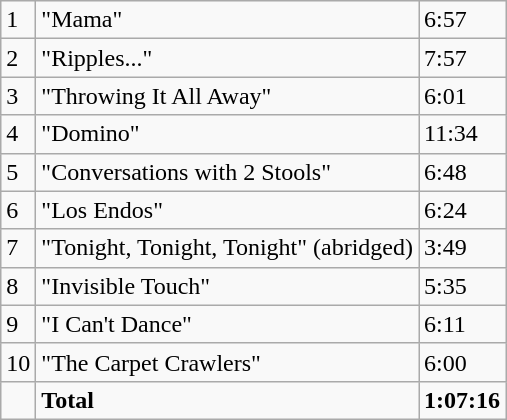<table class="wikitable">
<tr>
<td>1</td>
<td>"Mama"</td>
<td>6:57</td>
</tr>
<tr>
<td>2</td>
<td>"Ripples..."</td>
<td>7:57</td>
</tr>
<tr>
<td>3</td>
<td>"Throwing It All Away"</td>
<td>6:01</td>
</tr>
<tr>
<td>4</td>
<td>"Domino"</td>
<td>11:34</td>
</tr>
<tr>
<td>5</td>
<td>"Conversations with 2 Stools"</td>
<td>6:48</td>
</tr>
<tr>
<td>6</td>
<td>"Los Endos"</td>
<td>6:24</td>
</tr>
<tr>
<td>7</td>
<td>"Tonight, Tonight, Tonight" (abridged)</td>
<td>3:49</td>
</tr>
<tr>
<td>8</td>
<td>"Invisible Touch"</td>
<td>5:35</td>
</tr>
<tr>
<td>9</td>
<td>"I Can't Dance"</td>
<td>6:11</td>
</tr>
<tr>
<td>10</td>
<td>"The Carpet Crawlers"</td>
<td>6:00</td>
</tr>
<tr>
<td></td>
<td><strong>Total</strong></td>
<td><strong>1:07:16</strong></td>
</tr>
</table>
